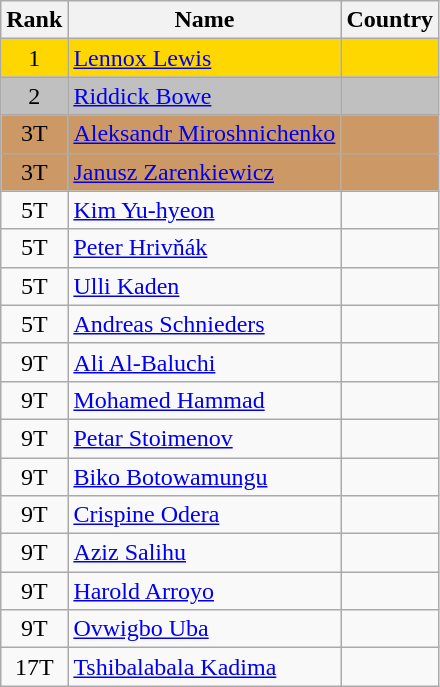<table class="wikitable sortable" style="text-align:center">
<tr>
<th>Rank</th>
<th>Name</th>
<th>Country</th>
</tr>
<tr bgcolor=gold>
<td>1</td>
<td align="left"><a href='#'>Lennox Lewis</a></td>
<td align="left"></td>
</tr>
<tr bgcolor=silver>
<td>2</td>
<td align="left"><a href='#'>Riddick Bowe</a></td>
<td align="left"></td>
</tr>
<tr bgcolor=#CC9966>
<td>3T</td>
<td align="left"><a href='#'>Aleksandr Miroshnichenko</a></td>
<td align="left"></td>
</tr>
<tr bgcolor=#CC9966>
<td>3T</td>
<td align="left"><a href='#'>Janusz Zarenkiewicz</a></td>
<td align="left"></td>
</tr>
<tr>
<td>5T</td>
<td align="left"><a href='#'>Kim Yu-hyeon</a></td>
<td align="left"></td>
</tr>
<tr>
<td>5T</td>
<td align="left"><a href='#'>Peter Hrivňák</a></td>
<td align="left"></td>
</tr>
<tr>
<td>5T</td>
<td align="left"><a href='#'>Ulli Kaden</a></td>
<td align="left"></td>
</tr>
<tr>
<td>5T</td>
<td align="left"><a href='#'>Andreas Schnieders</a></td>
<td align="left"></td>
</tr>
<tr>
<td>9T</td>
<td align="left"><a href='#'>Ali Al-Baluchi</a></td>
<td align="left"></td>
</tr>
<tr>
<td>9T</td>
<td align="left"><a href='#'>Mohamed Hammad</a></td>
<td align="left"></td>
</tr>
<tr>
<td>9T</td>
<td align="left"><a href='#'>Petar Stoimenov</a></td>
<td align="left"></td>
</tr>
<tr>
<td>9T</td>
<td align="left"><a href='#'>Biko Botowamungu</a></td>
<td align="left"></td>
</tr>
<tr>
<td>9T</td>
<td align="left"><a href='#'>Crispine Odera</a></td>
<td align="left"></td>
</tr>
<tr>
<td>9T</td>
<td align="left"><a href='#'>Aziz Salihu</a></td>
<td align="left"></td>
</tr>
<tr>
<td>9T</td>
<td align="left"><a href='#'>Harold Arroyo</a></td>
<td align="left"></td>
</tr>
<tr>
<td>9T</td>
<td align="left"><a href='#'>Ovwigbo Uba</a></td>
<td align="left"></td>
</tr>
<tr>
<td>17T</td>
<td align="left"><a href='#'>Tshibalabala Kadima</a></td>
<td align="left"></td>
</tr>
</table>
